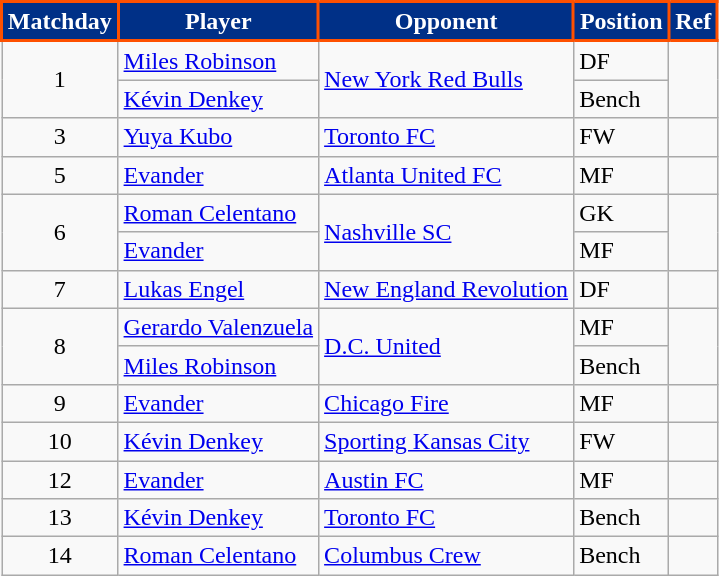<table class=wikitable>
<tr>
<th style="background:#003087; color:#FFFFFF; border:2px solid #FE5000;" scope="col">Matchday</th>
<th style="background:#003087; color:#FFFFFF; border:2px solid #FE5000;" scope="col">Player</th>
<th style="background:#003087; color:#FFFFFF; border:2px solid #FE5000;" scope="col">Opponent</th>
<th style="background:#003087; color:#FFFFFF; border:2px solid #FE5000;" scope="col">Position</th>
<th style="background:#003087; color:#FFFFFF; border:2px solid #FE5000;" scope="col">Ref</th>
</tr>
<tr>
<td align=center rowspan="2">1</td>
<td> <a href='#'>Miles Robinson</a></td>
<td rowspan="2"><a href='#'>New York Red Bulls</a></td>
<td>DF</td>
<td rowspan="2"></td>
</tr>
<tr>
<td> <a href='#'>Kévin Denkey</a></td>
<td>Bench</td>
</tr>
<tr>
<td align=center>3</td>
<td> <a href='#'>Yuya Kubo</a></td>
<td><a href='#'>Toronto FC</a></td>
<td>FW</td>
<td></td>
</tr>
<tr>
<td align=center>5</td>
<td> <a href='#'>Evander</a></td>
<td><a href='#'>Atlanta United FC</a></td>
<td>MF</td>
<td></td>
</tr>
<tr>
<td align=center rowspan="2">6</td>
<td> <a href='#'>Roman Celentano</a></td>
<td rowspan="2"><a href='#'>Nashville SC</a></td>
<td>GK</td>
<td rowspan="2"></td>
</tr>
<tr>
<td> <a href='#'>Evander</a></td>
<td>MF</td>
</tr>
<tr>
<td align=center>7</td>
<td> <a href='#'>Lukas Engel</a></td>
<td><a href='#'>New England Revolution</a></td>
<td>DF</td>
<td></td>
</tr>
<tr>
<td align=center rowspan="2">8</td>
<td> <a href='#'>Gerardo Valenzuela</a></td>
<td rowspan="2"><a href='#'>D.C. United</a></td>
<td>MF</td>
<td rowspan="2"></td>
</tr>
<tr>
<td> <a href='#'>Miles Robinson</a></td>
<td>Bench</td>
</tr>
<tr>
<td align=center>9</td>
<td> <a href='#'>Evander</a></td>
<td><a href='#'>Chicago Fire</a></td>
<td>MF</td>
<td></td>
</tr>
<tr>
<td align=center>10</td>
<td> <a href='#'>Kévin Denkey</a></td>
<td><a href='#'>Sporting Kansas City</a></td>
<td>FW</td>
<td></td>
</tr>
<tr>
<td align=center>12</td>
<td> <a href='#'>Evander</a></td>
<td><a href='#'>Austin FC</a></td>
<td>MF</td>
<td></td>
</tr>
<tr>
<td align=center>13</td>
<td> <a href='#'>Kévin Denkey</a></td>
<td><a href='#'>Toronto FC</a></td>
<td>Bench</td>
<td></td>
</tr>
<tr>
<td align=center>14</td>
<td> <a href='#'>Roman Celentano</a></td>
<td><a href='#'>Columbus Crew</a></td>
<td>Bench</td>
<td></td>
</tr>
</table>
